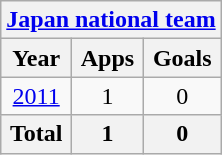<table class="wikitable" style="text-align:center">
<tr>
<th colspan=3><a href='#'>Japan national team</a></th>
</tr>
<tr>
<th>Year</th>
<th>Apps</th>
<th>Goals</th>
</tr>
<tr>
<td><a href='#'>2011</a></td>
<td>1</td>
<td>0</td>
</tr>
<tr>
<th>Total</th>
<th>1</th>
<th>0</th>
</tr>
</table>
